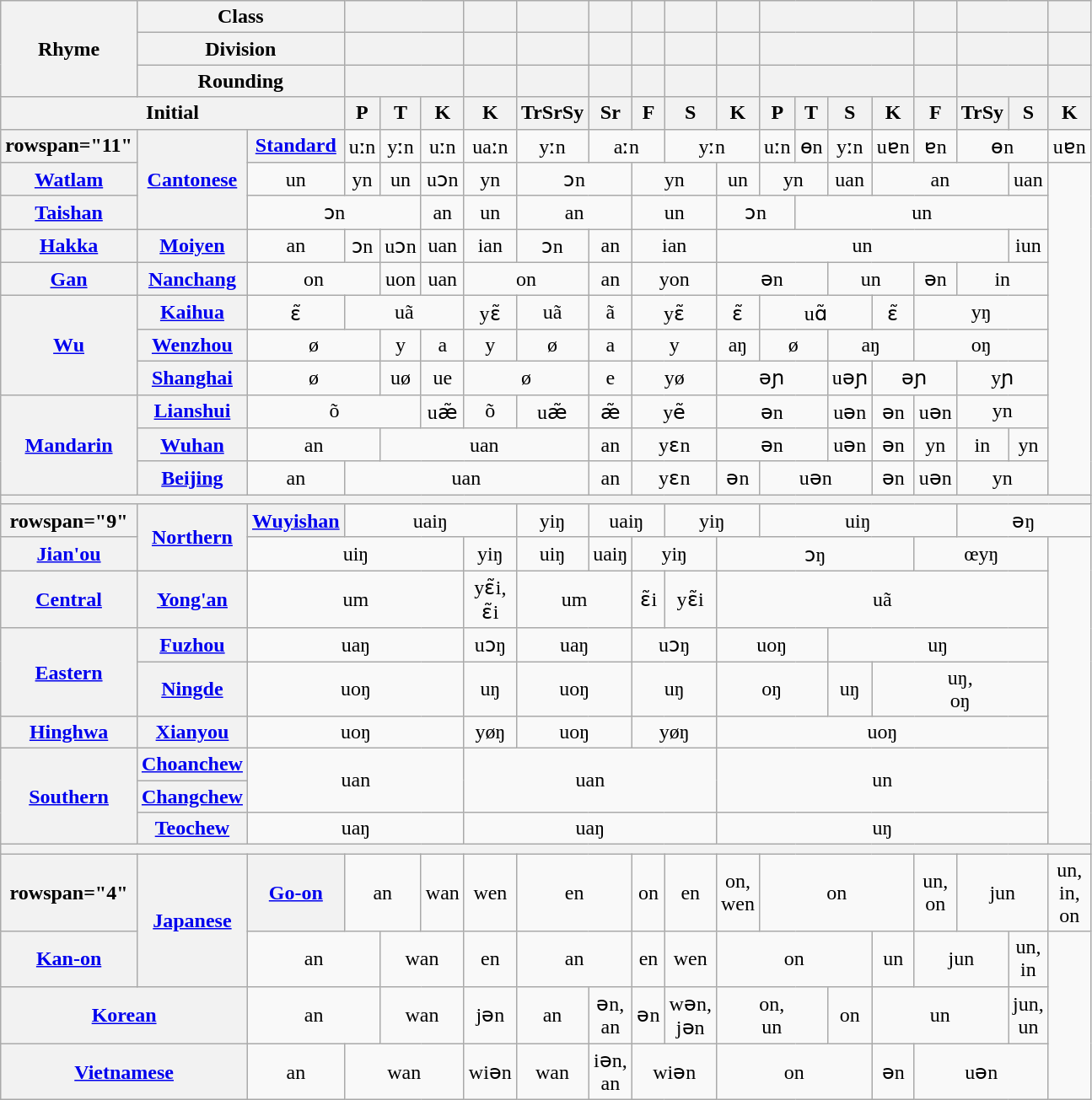<table class="wikitable" style="text-align: center;">
<tr>
<th rowspan="3">Rhyme</th>
<th colspan="2">Class</th>
<th colspan="3"></th>
<th></th>
<th></th>
<th></th>
<th></th>
<th></th>
<th></th>
<th colspan="4"></th>
<th></th>
<th colspan="2"></th>
<th></th>
</tr>
<tr>
<th colspan="2">Division</th>
<th colspan="3"></th>
<th></th>
<th></th>
<th></th>
<th></th>
<th></th>
<th></th>
<th colspan="4"></th>
<th></th>
<th colspan="2"></th>
<th></th>
</tr>
<tr>
<th colspan="2">Rounding</th>
<th colspan="3"></th>
<th></th>
<th></th>
<th></th>
<th></th>
<th></th>
<th></th>
<th colspan="4"></th>
<th></th>
<th colspan="2"></th>
<th></th>
</tr>
<tr>
<th colspan="3">Initial</th>
<th>P</th>
<th>T</th>
<th>K</th>
<th>K</th>
<th>TrSrSy</th>
<th>Sr</th>
<th>F</th>
<th>S</th>
<th>K</th>
<th>P</th>
<th>T</th>
<th>S</th>
<th>K</th>
<th>F</th>
<th>TrSy</th>
<th>S</th>
<th>K</th>
</tr>
<tr>
<th>rowspan="11" </th>
<th rowspan="3"><a href='#'>Cantonese</a></th>
<th><a href='#'>Standard</a></th>
<td>uːn</td>
<td>yːn</td>
<td>uːn</td>
<td>uaːn</td>
<td>yːn</td>
<td colspan="2">aːn</td>
<td colspan="2">yːn</td>
<td>uːn</td>
<td>ɵn</td>
<td>yːn</td>
<td>uɐn</td>
<td>ɐn</td>
<td colspan="2">ɵn</td>
<td>uɐn</td>
</tr>
<tr>
<th><a href='#'>Watlam</a></th>
<td>un</td>
<td>yn</td>
<td>un</td>
<td>uɔn</td>
<td>yn</td>
<td colspan="2">ɔn</td>
<td colspan="2">yn</td>
<td>un</td>
<td colspan="2">yn</td>
<td>uan</td>
<td colspan="3">an</td>
<td>uan</td>
</tr>
<tr>
<th><a href='#'>Taishan</a></th>
<td colspan="3">ɔn</td>
<td>an</td>
<td>un</td>
<td colspan="2">an</td>
<td colspan="2">un</td>
<td colspan="2">ɔn</td>
<td colspan="6">un</td>
</tr>
<tr>
<th><a href='#'>Hakka</a></th>
<th><a href='#'>Moiyen</a></th>
<td>an</td>
<td>ɔn</td>
<td>uɔn</td>
<td>uan</td>
<td>ian</td>
<td>ɔn</td>
<td>an</td>
<td colspan="2">ian</td>
<td colspan="7">un</td>
<td>iun</td>
</tr>
<tr>
<th><a href='#'>Gan</a></th>
<th><a href='#'>Nanchang</a></th>
<td colspan="2">on</td>
<td>uon</td>
<td>uan</td>
<td colspan="2">on</td>
<td>an</td>
<td colspan="2">yon</td>
<td colspan="3">ən</td>
<td colspan="2">un</td>
<td>ən</td>
<td colspan="2">in</td>
</tr>
<tr>
<th rowspan="3"><a href='#'>Wu</a></th>
<th><a href='#'>Kaihua</a></th>
<td>ɛ̃</td>
<td colspan="3">uã</td>
<td>yɛ̃</td>
<td>uã</td>
<td>ã</td>
<td colspan="2">yɛ̃</td>
<td>ɛ̃</td>
<td colspan="3">uɑ̃</td>
<td>ɛ̃</td>
<td colspan="3">yŋ</td>
</tr>
<tr>
<th><a href='#'>Wenzhou</a></th>
<td colspan="2">ø</td>
<td>y</td>
<td>a</td>
<td>y</td>
<td>ø</td>
<td>a</td>
<td colspan="2">y</td>
<td>aŋ</td>
<td colspan="2">ø</td>
<td colspan="2">aŋ</td>
<td colspan="3">oŋ</td>
</tr>
<tr>
<th><a href='#'>Shanghai</a></th>
<td colspan="2">ø</td>
<td>uø</td>
<td>ue</td>
<td colspan="2">ø</td>
<td>e</td>
<td colspan="2">yø</td>
<td colspan="3">əɲ</td>
<td>uəɲ</td>
<td colspan="2">əɲ</td>
<td colspan="2">yɲ</td>
</tr>
<tr>
<th rowspan="3"><a href='#'>Mandarin</a></th>
<th><a href='#'>Lianshui</a></th>
<td colspan="3">õ</td>
<td>uæ̃</td>
<td>õ</td>
<td>uæ̃</td>
<td>æ̃</td>
<td colspan="2">yẽ</td>
<td colspan="3">ən</td>
<td>uən</td>
<td>ən</td>
<td>uən</td>
<td colspan="2">yn</td>
</tr>
<tr>
<th><a href='#'>Wuhan</a></th>
<td colspan="2">an</td>
<td colspan="4">uan</td>
<td>an</td>
<td colspan="2">yɛn</td>
<td colspan="3">ən</td>
<td>uən</td>
<td>ən</td>
<td>yn</td>
<td>in</td>
<td>yn</td>
</tr>
<tr>
<th><a href='#'>Beijing</a></th>
<td>an</td>
<td colspan="5">uan</td>
<td>an</td>
<td colspan="2">yɛn</td>
<td>ən</td>
<td colspan="3">uən</td>
<td>ən</td>
<td>uən</td>
<td colspan="2">yn</td>
</tr>
<tr>
<th colspan="20"></th>
</tr>
<tr>
<th>rowspan="9" </th>
<th rowspan="2"><a href='#'>Northern</a></th>
<th><a href='#'>Wuyishan</a></th>
<td colspan="4">uaiŋ</td>
<td>yiŋ</td>
<td colspan="2">uaiŋ</td>
<td colspan="2">yiŋ</td>
<td colspan="5">uiŋ</td>
<td colspan="3">əŋ</td>
</tr>
<tr>
<th><a href='#'>Jian'ou</a></th>
<td colspan="4">uiŋ</td>
<td>yiŋ</td>
<td>uiŋ</td>
<td>uaiŋ</td>
<td colspan="2">yiŋ</td>
<td colspan="5">ɔŋ</td>
<td colspan="3">œyŋ</td>
</tr>
<tr>
<th><a href='#'>Central</a></th>
<th><a href='#'>Yong'an</a></th>
<td colspan="4">um</td>
<td>yɛ̃i,<br>ɛ̃i</td>
<td colspan="2">um</td>
<td>ɛ̃i</td>
<td>yɛ̃i</td>
<td colspan="8">uã</td>
</tr>
<tr>
<th rowspan="2"><a href='#'>Eastern</a></th>
<th><a href='#'>Fuzhou</a></th>
<td colspan="4">uaŋ</td>
<td>uɔŋ</td>
<td colspan="2">uaŋ</td>
<td colspan="2">uɔŋ</td>
<td colspan="3">uoŋ</td>
<td colspan="5">uŋ</td>
</tr>
<tr>
<th><a href='#'>Ningde</a></th>
<td colspan="4">uoŋ</td>
<td>uŋ</td>
<td colspan="2">uoŋ</td>
<td colspan="2">uŋ</td>
<td colspan="3">oŋ</td>
<td>uŋ</td>
<td colspan="4">uŋ,<br>oŋ</td>
</tr>
<tr>
<th><a href='#'>Hinghwa</a></th>
<th><a href='#'>Xianyou</a></th>
<td colspan="4">uoŋ</td>
<td>yøŋ</td>
<td colspan="2">uoŋ</td>
<td colspan="2">yøŋ</td>
<td colspan="8">uoŋ</td>
</tr>
<tr>
<th rowspan="3"><a href='#'>Southern</a></th>
<th><a href='#'>Choanchew</a></th>
<td colspan="4" rowspan="2">uan</td>
<td colspan="5" rowspan="2">uan</td>
<td colspan="8" rowspan="2">un</td>
</tr>
<tr>
<th><a href='#'>Changchew</a></th>
</tr>
<tr>
<th><a href='#'>Teochew</a></th>
<td colspan="4">uaŋ</td>
<td colspan="5">uaŋ</td>
<td colspan="8">uŋ</td>
</tr>
<tr>
<th colspan="20"></th>
</tr>
<tr>
<th>rowspan="4" </th>
<th rowspan="2"><a href='#'>Japanese</a></th>
<th><a href='#'>Go-on</a></th>
<td colspan="2">an</td>
<td>wan</td>
<td>wen</td>
<td colspan="2">en</td>
<td>on</td>
<td>en</td>
<td>on,<br>wen</td>
<td colspan="4">on</td>
<td>un,<br>on</td>
<td colspan="2">jun</td>
<td>un,<br>in,<br>on</td>
</tr>
<tr>
<th><a href='#'>Kan-on</a></th>
<td colspan="2">an</td>
<td colspan="2">wan</td>
<td>en</td>
<td colspan="2">an</td>
<td>en</td>
<td>wen</td>
<td colspan="4">on</td>
<td>un</td>
<td colspan="2">jun</td>
<td>un,<br>in</td>
</tr>
<tr>
<th colspan="2"><a href='#'>Korean</a></th>
<td colspan="2">an</td>
<td colspan="2">wan</td>
<td>jən</td>
<td>an</td>
<td>ən,<br>an</td>
<td>ən</td>
<td>wən,<br>jən</td>
<td colspan="3">on,<br>un</td>
<td>on</td>
<td colspan="3">un</td>
<td>jun,<br>un</td>
</tr>
<tr>
<th colspan="2"><a href='#'>Vietnamese</a></th>
<td>an</td>
<td colspan="3">wan</td>
<td>wiən</td>
<td>wan</td>
<td>iən,<br>an</td>
<td colspan="2">wiən</td>
<td colspan="4">on</td>
<td>ən</td>
<td colspan="3">uən</td>
</tr>
</table>
